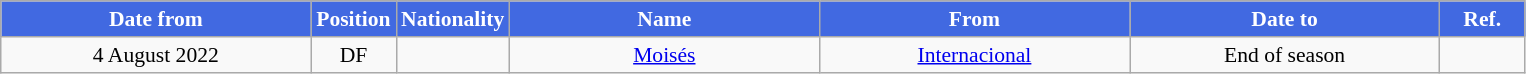<table class="wikitable" style="text-align:center; font-size:90%; ">
<tr>
<th style="background:#4169E1; color:white; width:200px;">Date from</th>
<th style="background:#4169E1; color:white; width:50px;">Position</th>
<th style="background:#4169E1; color:white; width:50px;">Nationality</th>
<th style="background:#4169E1; color:white; width:200px;">Name</th>
<th style="background:#4169E1; color:white; width:200px;">From</th>
<th style="background:#4169E1; color:white; width:200px;">Date to</th>
<th style="background:#4169E1; color:white; width:50px;">Ref.</th>
</tr>
<tr>
<td>4 August 2022</td>
<td>DF</td>
<td></td>
<td><a href='#'>Moisés</a></td>
<td><a href='#'>Internacional</a></td>
<td>End of season</td>
<td></td>
</tr>
</table>
